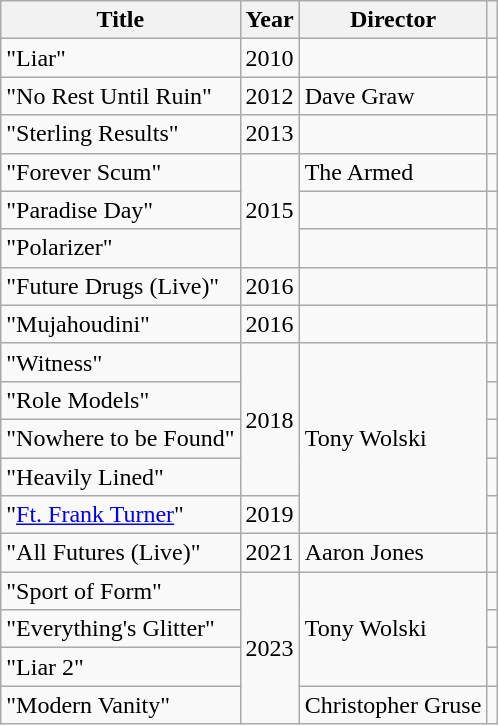<table class="wikitable">
<tr>
<th>Title</th>
<th>Year</th>
<th>Director</th>
<th></th>
</tr>
<tr>
<td>"Liar"</td>
<td>2010</td>
<td></td>
<td></td>
</tr>
<tr>
<td>"No Rest Until Ruin"</td>
<td>2012</td>
<td>Dave Graw</td>
<td></td>
</tr>
<tr>
<td>"Sterling Results"</td>
<td>2013</td>
<td></td>
<td></td>
</tr>
<tr>
<td>"Forever Scum"</td>
<td rowspan="3">2015</td>
<td>The Armed</td>
<td></td>
</tr>
<tr>
<td>"Paradise Day"</td>
<td></td>
<td></td>
</tr>
<tr>
<td>"Polarizer"</td>
<td></td>
<td></td>
</tr>
<tr>
<td>"Future Drugs (Live)"</td>
<td>2016</td>
<td></td>
<td></td>
</tr>
<tr>
<td>"Mujahoudini"</td>
<td>2016</td>
<td></td>
<td></td>
</tr>
<tr>
<td>"Witness"</td>
<td rowspan="4">2018</td>
<td rowspan="5">Tony Wolski</td>
<td></td>
</tr>
<tr>
<td>"Role Models"</td>
<td></td>
</tr>
<tr>
<td>"Nowhere to be Found"</td>
<td></td>
</tr>
<tr>
<td>"Heavily Lined"</td>
<td></td>
</tr>
<tr>
<td>"<a href='#'>Ft. Frank Turner</a>"</td>
<td>2019</td>
<td></td>
</tr>
<tr>
<td>"All Futures (Live)"</td>
<td>2021</td>
<td>Aaron Jones</td>
<td></td>
</tr>
<tr>
<td>"Sport of Form"</td>
<td rowspan="4">2023</td>
<td rowspan="3">Tony Wolski</td>
<td></td>
</tr>
<tr>
<td>"Everything's Glitter"</td>
<td></td>
</tr>
<tr>
<td>"Liar 2"</td>
<td></td>
</tr>
<tr>
<td>"Modern Vanity"</td>
<td>Christopher Gruse</td>
<td></td>
</tr>
</table>
